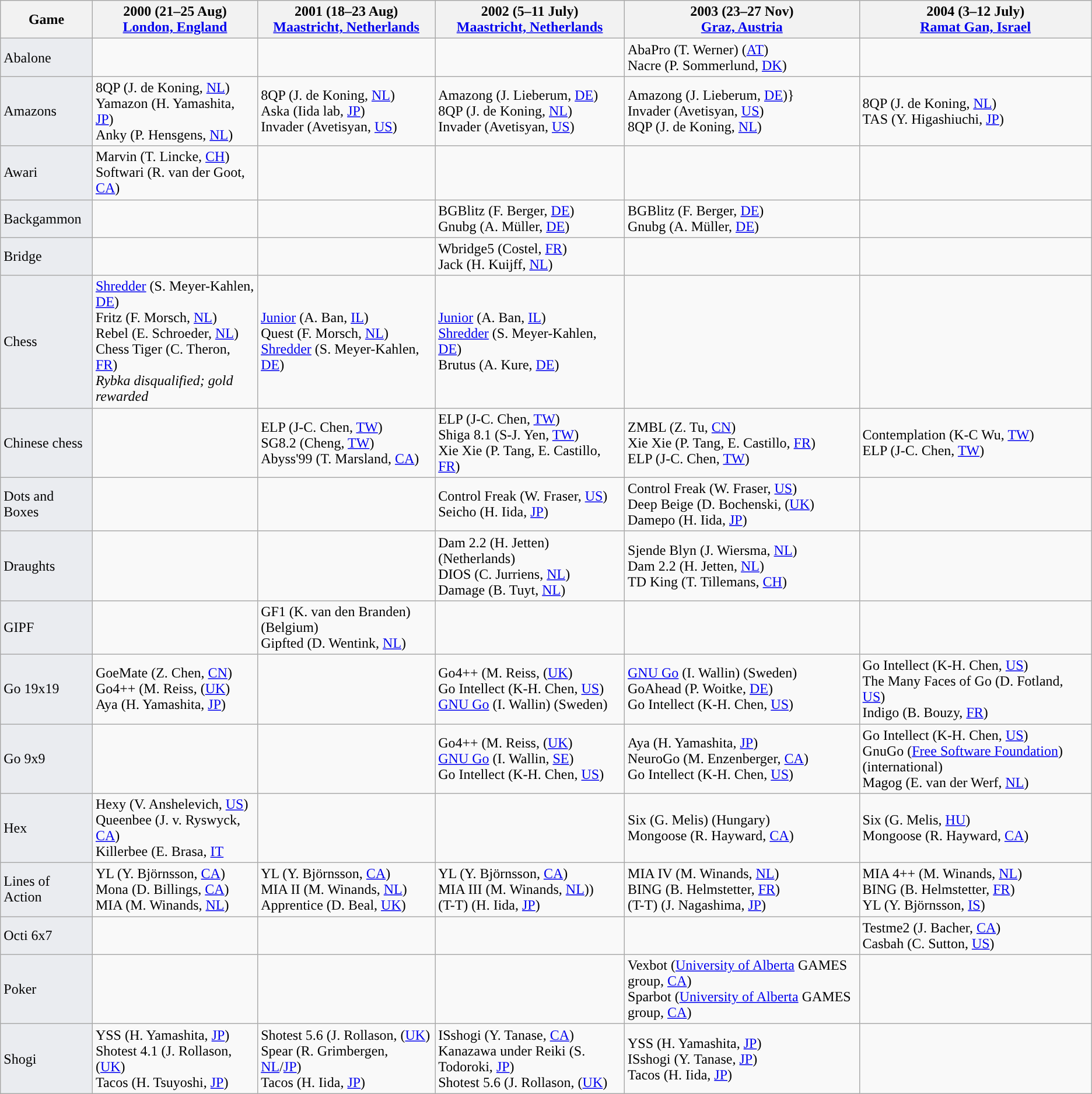<table class="wikitable sortable">
<tr>
<th>Game</th>
<th>2000 (21–25 Aug)<br><a href='#'>London, England</a></th>
<th>2001 (18–23 Aug)<br><a href='#'>Maastricht, Netherlands</a></th>
<th>2002 (5–11 July)<br><a href='#'>Maastricht, Netherlands</a></th>
<th>2003 (23–27 Nov)<br><a href='#'>Graz, Austria</a></th>
<th>2004 (3–12 July)<br><a href='#'>Ramat Gan, Israel</a></th>
</tr>
<tr>
<td style="background:#EAECF0">Abalone</td>
<td></td>
<td></td>
<td></td>
<td> AbaPro (T. Werner) (<a href='#'>AT</a>)<br> Nacre (P. Sommerlund, <a href='#'>DK</a>)</td>
<td></td>
</tr>
<tr>
<td style="background:#EAECF0">Amazons</td>
<td> 8QP (J. de Koning, <a href='#'>NL</a>)<br> Yamazon (H. Yamashita, <a href='#'>JP</a>) <br> Anky (P. Hensgens, <a href='#'>NL</a>)</td>
<td> 8QP (J. de Koning, <a href='#'>NL</a>) <br> Aska (Iida lab, <a href='#'>JP</a>)<br> Invader (Avetisyan, <a href='#'>US</a>)</td>
<td> Amazong (J. Lieberum, <a href='#'>DE</a>)<br> 8QP (J. de Koning, <a href='#'>NL</a>)<br> Invader (Avetisyan, <a href='#'>US</a>)</td>
<td> Amazong (J. Lieberum, <a href='#'>DE</a>)}<br> Invader (Avetisyan, <a href='#'>US</a>)<br> 8QP (J. de Koning, <a href='#'>NL</a>)</td>
<td> 8QP (J. de Koning, <a href='#'>NL</a>)<br> TAS (Y. Higashiuchi, <a href='#'>JP</a>)</td>
</tr>
<tr>
<td style="background:#EAECF0">Awari</td>
<td> Marvin (T. Lincke, <a href='#'>CH</a>)<br> Softwari (R. van der Goot, <a href='#'>CA</a>)</td>
<td></td>
<td></td>
<td></td>
<td></td>
</tr>
<tr>
<td style="background:#EAECF0">Backgammon</td>
<td></td>
<td></td>
<td> BGBlitz (F. Berger, <a href='#'>DE</a>)<br> Gnubg (A. Müller, <a href='#'>DE</a>)</td>
<td> BGBlitz (F. Berger, <a href='#'>DE</a>)<br> Gnubg (A. Müller, <a href='#'>DE</a>)</td>
<td></td>
</tr>
<tr>
<td style="background:#EAECF0">Bridge</td>
<td></td>
<td></td>
<td> Wbridge5 (Costel, <a href='#'>FR</a>)<br> Jack (H. Kuijff, <a href='#'>NL</a>)</td>
<td></td>
<td></td>
</tr>
<tr>
<td style="background:#EAECF0">Chess</td>
<td> <a href='#'>Shredder</a> (S. Meyer-Kahlen, <a href='#'>DE</a>)<br> Fritz (F. Morsch, <a href='#'>NL</a>)<br> Rebel (E. Schroeder, <a href='#'>NL</a>)<br> Chess Tiger (C. Theron, <a href='#'>FR</a>)<br><em>Rybka disqualified; gold rewarded</em></td>
<td> <a href='#'>Junior</a> (A. Ban, <a href='#'>IL</a>)<br> Quest (F. Morsch, <a href='#'>NL</a>)<br> <a href='#'>Shredder</a> (S. Meyer-Kahlen, <a href='#'>DE</a>)</td>
<td> <a href='#'>Junior</a> (A. Ban, <a href='#'>IL</a>)<br> <a href='#'>Shredder</a> (S. Meyer-Kahlen, <a href='#'>DE</a>)<br> Brutus (A. Kure, <a href='#'>DE</a>)</td>
<td></td>
<td></td>
</tr>
<tr>
<td style="background:#EAECF0">Chinese chess</td>
<td></td>
<td> ELP (J-C. Chen, <a href='#'>TW</a>)<br> SG8.2 (Cheng, <a href='#'>TW</a>)<br> Abyss'99 (T. Marsland, <a href='#'>CA</a>)</td>
<td> ELP (J-C. Chen, <a href='#'>TW</a>)<br> Shiga 8.1 (S-J. Yen, <a href='#'>TW</a>)<br> Xie Xie (P. Tang, E. Castillo, <a href='#'>FR</a>)</td>
<td> ZMBL (Z. Tu, <a href='#'>CN</a>)<br> Xie Xie (P. Tang, E. Castillo, <a href='#'>FR</a>)<br> ELP (J-C. Chen, <a href='#'>TW</a>)</td>
<td> Contemplation (K-C Wu, <a href='#'>TW</a>)<br> ELP (J-C. Chen, <a href='#'>TW</a>)</td>
</tr>
<tr>
<td style="background:#EAECF0">Dots and Boxes</td>
<td></td>
<td></td>
<td> Control Freak (W. Fraser, <a href='#'>US</a>)<br> Seicho (H. Iida, <a href='#'>JP</a>)</td>
<td> Control Freak (W. Fraser, <a href='#'>US</a>)<br> Deep Beige (D. Bochenski, (<a href='#'>UK</a>)<br> Damepo (H. Iida, <a href='#'>JP</a>)</td>
<td></td>
</tr>
<tr>
<td style="background:#EAECF0">Draughts</td>
<td></td>
<td></td>
<td> Dam 2.2 (H. Jetten) (Netherlands)<br> DIOS (C. Jurriens, <a href='#'>NL</a>)<br> Damage (B. Tuyt, <a href='#'>NL</a>)</td>
<td> Sjende Blyn (J. Wiersma, <a href='#'>NL</a>)<br> Dam 2.2 (H. Jetten, <a href='#'>NL</a>)<br> TD King (T. Tillemans, <a href='#'>CH</a>)</td>
<td></td>
</tr>
<tr>
<td style="background:#EAECF0">GIPF</td>
<td></td>
<td> GF1 (K. van den Branden) (Belgium)<br> Gipfted (D. Wentink, <a href='#'>NL</a>)</td>
<td></td>
<td></td>
<td></td>
</tr>
<tr>
<td style="background:#EAECF0">Go 19x19</td>
<td> GoeMate (Z. Chen, <a href='#'>CN</a>)<br> Go4++ (M. Reiss, (<a href='#'>UK</a>)<br> Aya (H. Yamashita, <a href='#'>JP</a>)</td>
<td></td>
<td> Go4++ (M. Reiss, (<a href='#'>UK</a>)<br> Go Intellect (K-H. Chen, <a href='#'>US</a>)<br> <a href='#'>GNU Go</a> (I. Wallin) (Sweden)</td>
<td> <a href='#'>GNU Go</a> (I. Wallin) (Sweden)<br> GoAhead (P. Woitke, <a href='#'>DE</a>)<br> Go Intellect (K-H. Chen, <a href='#'>US</a>)</td>
<td> Go Intellect (K-H. Chen, <a href='#'>US</a>) <br> The Many Faces of Go (D. Fotland, <a href='#'>US</a>)<br> Indigo (B. Bouzy, <a href='#'>FR</a>)</td>
</tr>
<tr>
<td style="background:#EAECF0">Go 9x9</td>
<td></td>
<td></td>
<td> Go4++ (M. Reiss, (<a href='#'>UK</a>)<br> <a href='#'>GNU Go</a> (I. Wallin, <a href='#'>SE</a>)<br> Go Intellect (K-H. Chen, <a href='#'>US</a>)</td>
<td> Aya (H. Yamashita, <a href='#'>JP</a>)<br> NeuroGo (M. Enzenberger, <a href='#'>CA</a>)<br> Go Intellect (K-H. Chen, <a href='#'>US</a>)</td>
<td> Go Intellect (K-H. Chen, <a href='#'>US</a>)<br> GnuGo (<a href='#'>Free Software Foundation</a>) (international)<br> Magog (E. van der Werf, <a href='#'>NL</a>)</td>
</tr>
<tr>
<td style="background:#EAECF0">Hex</td>
<td> Hexy (V. Anshelevich, <a href='#'>US</a>)<br> Queenbee (J. v. Ryswyck, <a href='#'>CA</a>)<br>Killerbee (E. Brasa, <a href='#'>IT</a></td>
<td></td>
<td></td>
<td> Six (G. Melis) (Hungary)<br> Mongoose (R. Hayward, <a href='#'>CA</a>)</td>
<td> Six (G. Melis, <a href='#'>HU</a>)<br> Mongoose (R. Hayward, <a href='#'>CA</a>)</td>
</tr>
<tr>
<td style="background:#EAECF0">Lines of Action</td>
<td> YL (Y. Björnsson, <a href='#'>CA</a>)<br> Mona (D. Billings, <a href='#'>CA</a>)<br> MIA (M. Winands, <a href='#'>NL</a>)</td>
<td> YL (Y. Björnsson, <a href='#'>CA</a>)<br> MIA II (M. Winands, <a href='#'>NL</a>)<br> Apprentice (D. Beal, <a href='#'>UK</a>)</td>
<td> YL (Y. Björnsson, <a href='#'>CA</a>)<br> MIA III (M. Winands, <a href='#'>NL</a>))<br> (T-T) (H. Iida, <a href='#'>JP</a>)</td>
<td> MIA IV (M. Winands, <a href='#'>NL</a>)<br> BING (B. Helmstetter, <a href='#'>FR</a>)<br> (T-T) (J. Nagashima, <a href='#'>JP</a>)</td>
<td> MIA 4++ (M. Winands, <a href='#'>NL</a>)<br> BING (B. Helmstetter, <a href='#'>FR</a>)<br> YL (Y. Björnsson, <a href='#'>IS</a>)</td>
</tr>
<tr>
<td style="background:#EAECF0">Octi 6x7</td>
<td></td>
<td></td>
<td></td>
<td></td>
<td> Testme2 (J. Bacher, <a href='#'>CA</a>)<br> Casbah (C. Sutton, <a href='#'>US</a>)</td>
</tr>
<tr>
<td style="background:#EAECF0">Poker</td>
<td></td>
<td></td>
<td></td>
<td> Vexbot (<a href='#'>University of Alberta</a> GAMES group, <a href='#'>CA</a>)<br> Sparbot (<a href='#'>University of Alberta</a> GAMES group, <a href='#'>CA</a>)</td>
<td></td>
</tr>
<tr>
<td style="background:#EAECF0">Shogi</td>
<td> YSS (H. Yamashita, <a href='#'>JP</a>)<br> Shotest 4.1 (J. Rollason, (<a href='#'>UK</a>)<br> Tacos (H. Tsuyoshi, <a href='#'>JP</a>)</td>
<td> Shotest 5.6 (J. Rollason, (<a href='#'>UK</a>)<br> Spear (R. Grimbergen, <a href='#'>NL</a>/<a href='#'>JP</a>)<br> Tacos (H. Iida, <a href='#'>JP</a>)</td>
<td> ISshogi (Y. Tanase, <a href='#'>CA</a>)<br> Kanazawa under Reiki (S. Todoroki, <a href='#'>JP</a>)<br> Shotest 5.6 (J. Rollason, (<a href='#'>UK</a>)</td>
<td> YSS (H. Yamashita, <a href='#'>JP</a>)<br> ISshogi (Y. Tanase, <a href='#'>JP</a>)<br> Tacos (H. Iida, <a href='#'>JP</a>)</td>
<td></td>
</tr>
</table>
